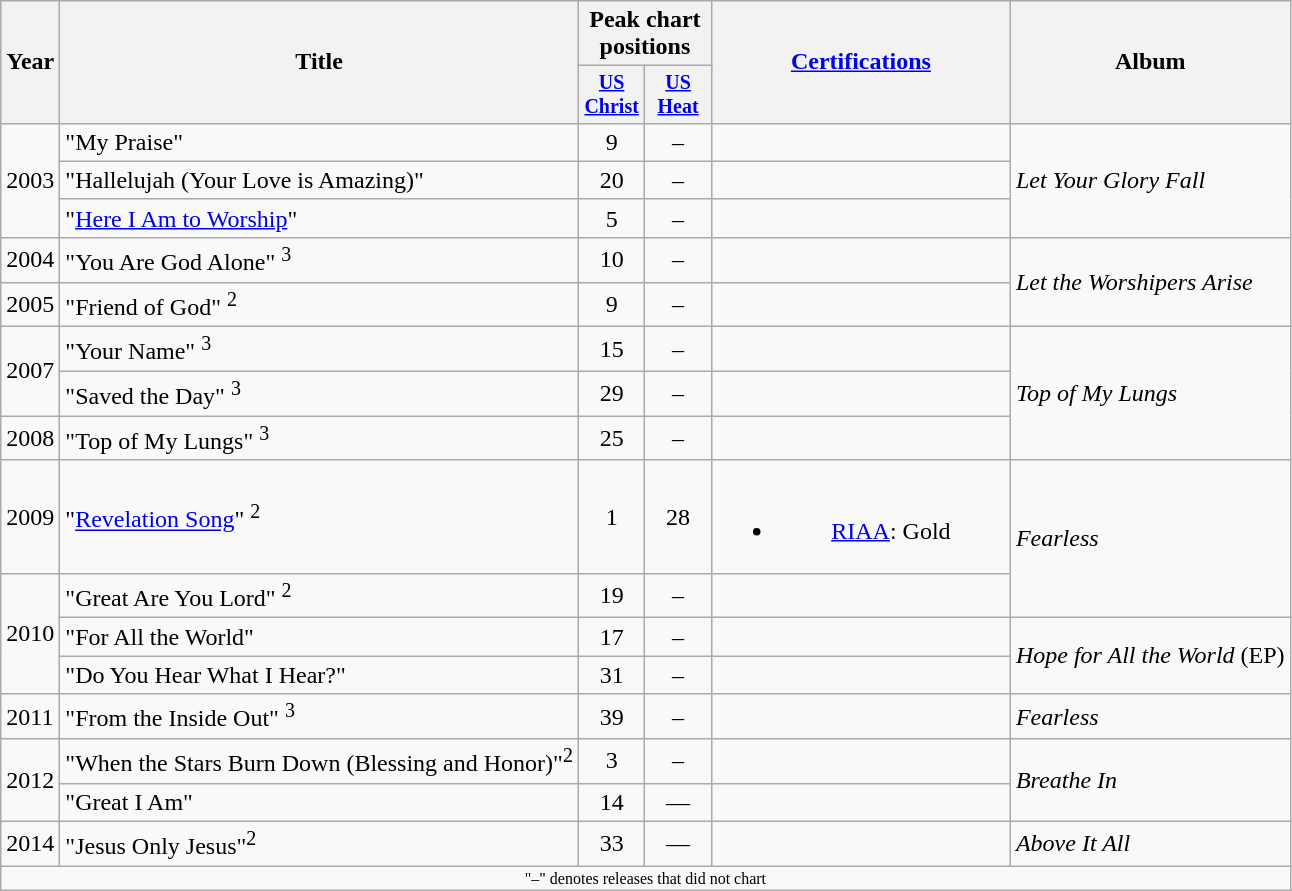<table class="wikitable" style="text-align:center;">
<tr>
<th rowspan="2">Year</th>
<th rowspan="2">Title</th>
<th colspan="2"><strong>Peak chart positions</strong></th>
<th scope="col" rowspan="2" style="width:12em;"><a href='#'>Certifications</a></th>
<th rowspan="2">Album</th>
</tr>
<tr style="font-size:smaller;">
<th style="width:38px;"><a href='#'>US<br> Christ</a><br></th>
<th style="width:38px;"><a href='#'>US<br> Heat</a><br></th>
</tr>
<tr>
<td rowspan="3" style="text-align:left;">2003</td>
<td style="text-align:left">"My Praise"</td>
<td>9</td>
<td>–</td>
<td></td>
<td rowspan="3" style="text-align:left"><em>Let Your Glory Fall</em></td>
</tr>
<tr>
<td style="text-align:left">"Hallelujah (Your Love is Amazing)"</td>
<td>20</td>
<td>–</td>
<td></td>
</tr>
<tr>
<td style="text-align:left">"<a href='#'>Here I Am to Worship</a>"</td>
<td>5</td>
<td>–</td>
<td></td>
</tr>
<tr>
<td align="left">2004</td>
<td style="text-align:left">"You Are God Alone" <sup>3</sup></td>
<td>10</td>
<td>–</td>
<td></td>
<td rowspan="2" style="text-align:left"><em>Let the Worshipers Arise</em></td>
</tr>
<tr>
<td align="left">2005</td>
<td style="text-align:left">"Friend of God" <sup>2</sup></td>
<td>9</td>
<td>–</td>
<td></td>
</tr>
<tr>
<td rowspan="2" style="text-align:left;">2007</td>
<td style="text-align:left">"Your Name" <sup>3</sup></td>
<td>15</td>
<td>–</td>
<td></td>
<td rowspan="3" style="text-align:left"><em>Top of My Lungs</em></td>
</tr>
<tr>
<td style="text-align:left">"Saved the Day" <sup>3</sup></td>
<td>29</td>
<td>–</td>
<td></td>
</tr>
<tr>
<td align="left">2008</td>
<td style="text-align:left">"Top of My Lungs" <sup>3</sup></td>
<td>25</td>
<td>–</td>
<td></td>
</tr>
<tr>
<td align="left">2009</td>
<td style="text-align:left">"<a href='#'>Revelation Song</a>" <sup>2</sup></td>
<td>1</td>
<td>28</td>
<td><br><ul><li><a href='#'>RIAA</a>: Gold</li></ul></td>
<td rowspan="2" style="text-align:left"><em>Fearless</em></td>
</tr>
<tr>
<td rowspan="3" style="text-align:left;">2010</td>
<td style="text-align:left">"Great Are You Lord" <sup>2</sup></td>
<td>19</td>
<td>–</td>
<td></td>
</tr>
<tr>
<td style="text-align:left">"For All the World"</td>
<td>17</td>
<td>–</td>
<td></td>
<td rowspan="2" style="text-align:left"><em>Hope for All the World</em> (EP)</td>
</tr>
<tr>
<td style="text-align:left">"Do You Hear What I Hear?"</td>
<td>31</td>
<td>–</td>
<td></td>
</tr>
<tr>
<td style="text-align:left;">2011</td>
<td style="text-align:left">"From the Inside Out" <sup>3</sup></td>
<td>39</td>
<td>–</td>
<td></td>
<td style="text-align:left;"><em>Fearless</em></td>
</tr>
<tr>
<td style="text-align:left;" rowspan="2">2012</td>
<td style="text-align:left">"When the Stars Burn Down (Blessing and Honor)"<sup>2</sup></td>
<td>3</td>
<td>–</td>
<td></td>
<td rowspan="2" style="text-align:left"><em>Breathe In</em></td>
</tr>
<tr>
<td style="text-align:left">"Great I Am"</td>
<td>14</td>
<td>—</td>
<td></td>
</tr>
<tr>
<td>2014</td>
<td style="text-align:left">"Jesus Only Jesus"<sup>2</sup></td>
<td>33</td>
<td>—</td>
<td></td>
<td style="text-align:left"><em>Above It All</em></td>
</tr>
<tr>
<td style="font-size:8pt" colspan="6">"–" denotes releases that did not chart</td>
</tr>
</table>
